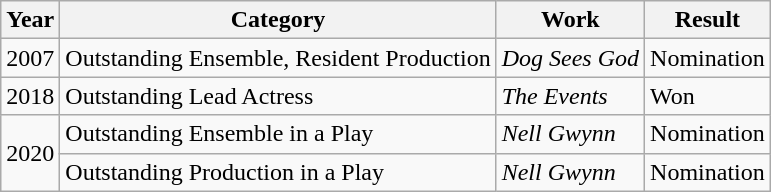<table class="wikitable">
<tr>
<th>Year</th>
<th>Category</th>
<th>Work</th>
<th>Result</th>
</tr>
<tr>
<td>2007</td>
<td>Outstanding Ensemble, Resident Production</td>
<td><em>Dog Sees God</em></td>
<td>Nomination</td>
</tr>
<tr>
<td>2018</td>
<td>Outstanding Lead Actress</td>
<td><em>The Events</em></td>
<td>Won</td>
</tr>
<tr>
<td rowspan="2">2020</td>
<td>Outstanding Ensemble in a Play</td>
<td><em>Nell Gwynn</em></td>
<td>Nomination</td>
</tr>
<tr>
<td>Outstanding Production in a Play</td>
<td><em>Nell Gwynn</em></td>
<td>Nomination</td>
</tr>
</table>
